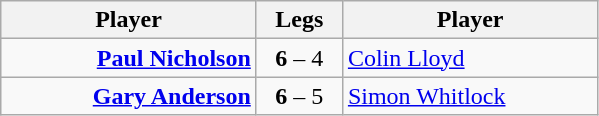<table class=wikitable style="text-align:center">
<tr>
<th width=163>Player</th>
<th width=50>Legs</th>
<th width=163>Player</th>
</tr>
<tr align=left>
<td align=right><strong><a href='#'>Paul Nicholson</a></strong> </td>
<td align=center><strong>6</strong> – 4</td>
<td> <a href='#'>Colin Lloyd</a></td>
</tr>
<tr align=left>
<td align=right><strong><a href='#'>Gary Anderson</a></strong> </td>
<td align=center><strong>6</strong> – 5</td>
<td> <a href='#'>Simon Whitlock</a></td>
</tr>
</table>
